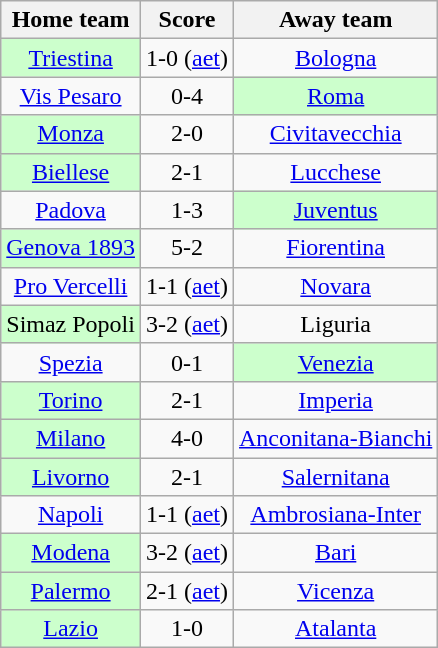<table class="wikitable" style="text-align: center">
<tr>
<th>Home team</th>
<th>Score</th>
<th>Away team</th>
</tr>
<tr>
<td bgcolor="ccffcc"><a href='#'>Triestina</a></td>
<td>1-0 (<a href='#'>aet</a>)</td>
<td><a href='#'>Bologna</a></td>
</tr>
<tr>
<td><a href='#'>Vis Pesaro</a></td>
<td>0-4</td>
<td bgcolor="ccffcc"><a href='#'>Roma</a></td>
</tr>
<tr>
<td bgcolor="ccffcc"><a href='#'>Monza</a></td>
<td>2-0</td>
<td><a href='#'>Civitavecchia</a></td>
</tr>
<tr>
<td bgcolor="ccffcc"><a href='#'>Biellese</a></td>
<td>2-1</td>
<td><a href='#'>Lucchese</a></td>
</tr>
<tr>
<td><a href='#'>Padova</a></td>
<td>1-3</td>
<td bgcolor="ccffcc"><a href='#'>Juventus</a></td>
</tr>
<tr>
<td bgcolor="ccffcc"><a href='#'>Genova 1893</a></td>
<td>5-2</td>
<td><a href='#'>Fiorentina</a></td>
</tr>
<tr>
<td><a href='#'>Pro Vercelli</a></td>
<td>1-1 (<a href='#'>aet</a>)</td>
<td><a href='#'>Novara</a></td>
</tr>
<tr>
<td bgcolor="ccffcc">Simaz Popoli</td>
<td>3-2 (<a href='#'>aet</a>)</td>
<td>Liguria</td>
</tr>
<tr>
<td><a href='#'>Spezia</a></td>
<td>0-1</td>
<td bgcolor="ccffcc"><a href='#'>Venezia</a></td>
</tr>
<tr>
<td bgcolor="ccffcc"><a href='#'>Torino</a></td>
<td>2-1</td>
<td><a href='#'>Imperia</a></td>
</tr>
<tr>
<td bgcolor="ccffcc"><a href='#'>Milano</a></td>
<td>4-0</td>
<td><a href='#'>Anconitana-Bianchi</a></td>
</tr>
<tr>
<td bgcolor="ccffcc"><a href='#'>Livorno</a></td>
<td>2-1</td>
<td><a href='#'>Salernitana</a></td>
</tr>
<tr>
<td><a href='#'>Napoli</a></td>
<td>1-1 (<a href='#'>aet</a>)</td>
<td><a href='#'>Ambrosiana-Inter</a></td>
</tr>
<tr>
<td bgcolor="ccffcc"><a href='#'>Modena</a></td>
<td>3-2 (<a href='#'>aet</a>)</td>
<td><a href='#'>Bari</a></td>
</tr>
<tr>
<td bgcolor="ccffcc"><a href='#'>Palermo</a></td>
<td>2-1 (<a href='#'>aet</a>)</td>
<td><a href='#'>Vicenza</a></td>
</tr>
<tr>
<td bgcolor="ccffcc"><a href='#'>Lazio</a></td>
<td>1-0</td>
<td><a href='#'>Atalanta</a></td>
</tr>
</table>
